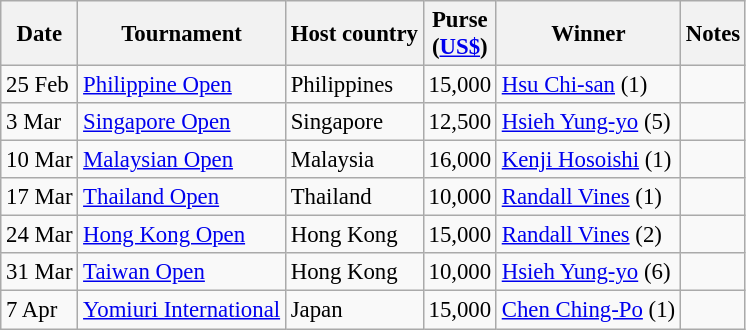<table class="wikitable" style="font-size:95%">
<tr>
<th>Date</th>
<th>Tournament</th>
<th>Host country</th>
<th>Purse<br>(<a href='#'>US$</a>)</th>
<th>Winner</th>
<th>Notes</th>
</tr>
<tr>
<td>25 Feb</td>
<td><a href='#'>Philippine Open</a></td>
<td>Philippines</td>
<td align=right>15,000</td>
<td> <a href='#'>Hsu Chi-san</a> (1)</td>
<td></td>
</tr>
<tr>
<td>3 Mar</td>
<td><a href='#'>Singapore Open</a></td>
<td>Singapore</td>
<td align=right>12,500</td>
<td> <a href='#'>Hsieh Yung-yo</a> (5)</td>
<td></td>
</tr>
<tr>
<td>10 Mar</td>
<td><a href='#'>Malaysian Open</a></td>
<td>Malaysia</td>
<td align=right>16,000</td>
<td> <a href='#'>Kenji Hosoishi</a> (1)</td>
<td></td>
</tr>
<tr>
<td>17 Mar</td>
<td><a href='#'>Thailand Open</a></td>
<td>Thailand</td>
<td align=right>10,000</td>
<td> <a href='#'>Randall Vines</a> (1)</td>
<td></td>
</tr>
<tr>
<td>24 Mar</td>
<td><a href='#'>Hong Kong Open</a></td>
<td>Hong Kong</td>
<td align=right>15,000</td>
<td> <a href='#'>Randall Vines</a> (2)</td>
<td></td>
</tr>
<tr>
<td>31 Mar</td>
<td><a href='#'>Taiwan Open</a></td>
<td>Hong Kong</td>
<td align=right>10,000</td>
<td> <a href='#'>Hsieh Yung-yo</a> (6)</td>
<td></td>
</tr>
<tr>
<td>7 Apr</td>
<td><a href='#'>Yomiuri International</a></td>
<td>Japan</td>
<td align=right>15,000</td>
<td> <a href='#'>Chen Ching-Po</a> (1)</td>
<td></td>
</tr>
</table>
